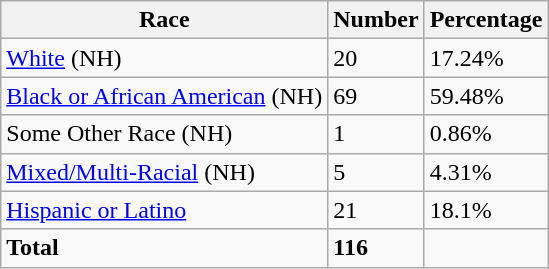<table class="wikitable">
<tr>
<th>Race</th>
<th>Number</th>
<th>Percentage</th>
</tr>
<tr>
<td><a href='#'>White</a> (NH)</td>
<td>20</td>
<td>17.24%</td>
</tr>
<tr>
<td><a href='#'>Black or African American</a> (NH)</td>
<td>69</td>
<td>59.48%</td>
</tr>
<tr>
<td>Some Other Race (NH)</td>
<td>1</td>
<td>0.86%</td>
</tr>
<tr>
<td><a href='#'>Mixed/Multi-Racial</a> (NH)</td>
<td>5</td>
<td>4.31%</td>
</tr>
<tr>
<td><a href='#'>Hispanic or Latino</a></td>
<td>21</td>
<td>18.1%</td>
</tr>
<tr>
<td><strong>Total</strong></td>
<td><strong>116</strong></td>
<td></td>
</tr>
</table>
